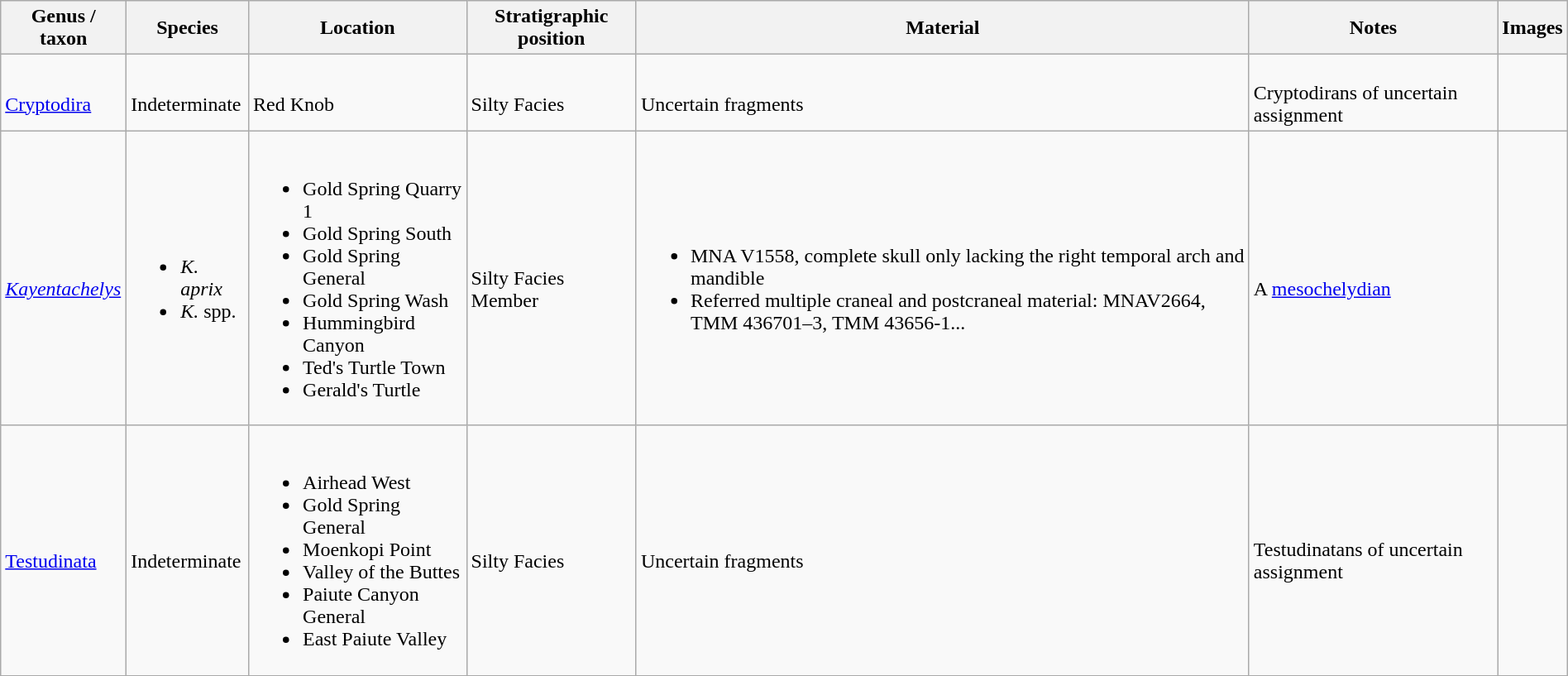<table class="wikitable" align="center" width="100%">
<tr>
<th>Genus / taxon</th>
<th>Species</th>
<th>Location</th>
<th>Stratigraphic position</th>
<th>Material</th>
<th>Notes</th>
<th>Images</th>
</tr>
<tr>
<td><br><a href='#'>Cryptodira</a></td>
<td><br>Indeterminate</td>
<td><br>Red Knob</td>
<td><br>Silty Facies</td>
<td><br>Uncertain fragments</td>
<td><br>Cryptodirans of uncertain assignment</td>
<td></td>
</tr>
<tr>
<td><br><em><a href='#'>Kayentachelys</a></em></td>
<td><br><ul><li><em>K. aprix</em></li><li><em>K.</em> spp.</li></ul></td>
<td><br><ul><li>Gold Spring Quarry 1</li><li>Gold Spring South</li><li>Gold Spring General</li><li>Gold Spring Wash</li><li>Hummingbird Canyon</li><li>Ted's Turtle Town</li><li>Gerald's Turtle</li></ul></td>
<td><br>Silty Facies Member</td>
<td><br><ul><li>MNA V1558, complete skull only lacking the right temporal arch and mandible</li><li>Referred multiple craneal and postcraneal material: MNAV2664, TMM 436701–3, TMM 43656-1...</li></ul></td>
<td><br>A <a href='#'>mesochelydian</a></td>
<td><br></td>
</tr>
<tr>
<td><br><a href='#'>Testudinata</a></td>
<td><br>Indeterminate</td>
<td><br><ul><li>Airhead West</li><li>Gold Spring General</li><li>Moenkopi Point</li><li>Valley of the Buttes</li><li>Paiute Canyon General</li><li>East Paiute Valley</li></ul></td>
<td><br>Silty Facies</td>
<td><br>Uncertain fragments</td>
<td><br>Testudinatans of uncertain assignment</td>
<td></td>
</tr>
<tr>
</tr>
</table>
